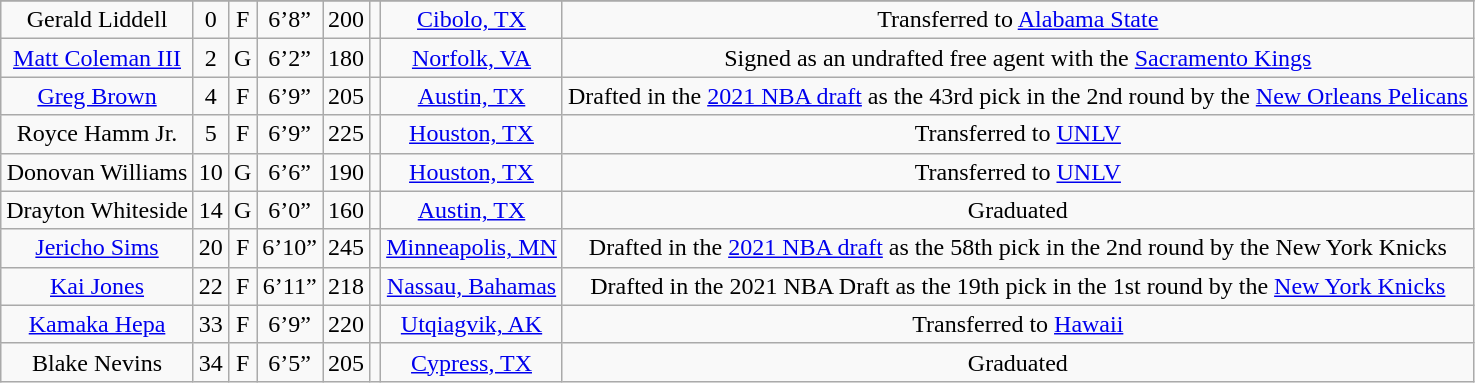<table class="wikitable sortable" style="text-align: center">
<tr align=center>
</tr>
<tr>
<td>Gerald Liddell</td>
<td>0</td>
<td>F</td>
<td>6’8”</td>
<td>200</td>
<td></td>
<td><a href='#'>Cibolo, TX</a></td>
<td>Transferred to <a href='#'>Alabama State</a></td>
</tr>
<tr>
<td><a href='#'>Matt Coleman III</a></td>
<td>2</td>
<td>G</td>
<td>6’2”</td>
<td>180</td>
<td></td>
<td><a href='#'>Norfolk, VA</a></td>
<td>Signed as an undrafted free agent with the <a href='#'>Sacramento Kings</a></td>
</tr>
<tr>
<td><a href='#'>Greg Brown</a></td>
<td>4</td>
<td>F</td>
<td>6’9”</td>
<td>205</td>
<td></td>
<td><a href='#'>Austin, TX</a></td>
<td>Drafted in the <a href='#'>2021 NBA draft</a> as the 43rd pick in the 2nd round by the <a href='#'>New Orleans Pelicans</a></td>
</tr>
<tr>
<td>Royce Hamm Jr.</td>
<td>5</td>
<td>F</td>
<td>6’9”</td>
<td>225</td>
<td></td>
<td><a href='#'>Houston, TX</a></td>
<td>Transferred to <a href='#'>UNLV</a></td>
</tr>
<tr>
<td>Donovan Williams</td>
<td>10</td>
<td>G</td>
<td>6’6”</td>
<td>190</td>
<td></td>
<td><a href='#'>Houston, TX</a></td>
<td>Transferred to <a href='#'>UNLV</a></td>
</tr>
<tr>
<td>Drayton Whiteside</td>
<td>14</td>
<td>G</td>
<td>6’0”</td>
<td>160</td>
<td></td>
<td><a href='#'>Austin, TX</a></td>
<td>Graduated</td>
</tr>
<tr>
<td><a href='#'>Jericho Sims</a></td>
<td>20</td>
<td>F</td>
<td>6’10”</td>
<td>245</td>
<td></td>
<td><a href='#'>Minneapolis, MN</a></td>
<td>Drafted in the <a href='#'>2021 NBA draft</a> as the 58th pick in the 2nd round by the New York Knicks</td>
</tr>
<tr>
<td><a href='#'>Kai Jones</a></td>
<td>22</td>
<td>F</td>
<td>6’11”</td>
<td>218</td>
<td></td>
<td><a href='#'>Nassau, Bahamas</a></td>
<td>Drafted in the 2021 NBA Draft as the 19th pick in the 1st round by the <a href='#'>New York Knicks</a></td>
</tr>
<tr>
<td><a href='#'>Kamaka Hepa</a></td>
<td>33</td>
<td>F</td>
<td>6’9”</td>
<td>220</td>
<td></td>
<td><a href='#'>Utqiagvik, AK</a></td>
<td>Transferred to <a href='#'>Hawaii</a></td>
</tr>
<tr>
<td>Blake Nevins</td>
<td>34</td>
<td>F</td>
<td>6’5”</td>
<td>205</td>
<td></td>
<td><a href='#'>Cypress, TX</a></td>
<td>Graduated</td>
</tr>
</table>
